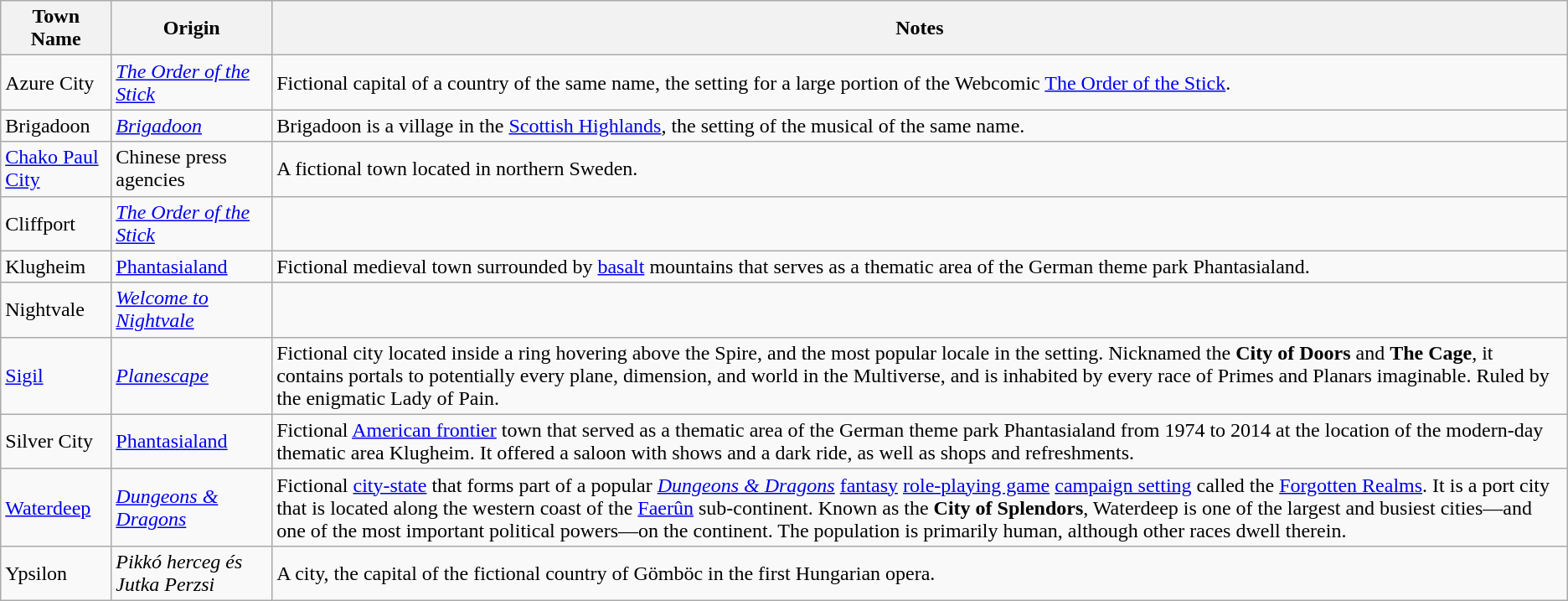<table class="wikitable sortable">
<tr>
<th>Town Name</th>
<th>Origin</th>
<th class=unsortable>Notes</th>
</tr>
<tr>
<td>Azure City</td>
<td><em><a href='#'>The Order of the Stick</a></em></td>
<td>Fictional capital of a country of the same name, the setting for a large portion of the Webcomic <a href='#'>The Order of the Stick</a>.</td>
</tr>
<tr>
<td>Brigadoon</td>
<td><em><a href='#'>Brigadoon</a></em></td>
<td>Brigadoon is a village in the <a href='#'>Scottish Highlands</a>, the setting of the musical of the same name.</td>
</tr>
<tr>
<td><a href='#'>Chako Paul City</a></td>
<td>Chinese press agencies</td>
<td>A fictional town located in northern Sweden.</td>
</tr>
<tr>
<td>Cliffport</td>
<td><em><a href='#'>The Order of the Stick</a></em></td>
<td></td>
</tr>
<tr>
<td>Klugheim</td>
<td><a href='#'>Phantasialand</a></td>
<td>Fictional medieval town surrounded by <a href='#'>basalt</a> mountains that serves as a thematic area of the German theme park Phantasialand.</td>
</tr>
<tr>
<td>Nightvale</td>
<td><em><a href='#'>Welcome to Nightvale</a></em></td>
<td></td>
</tr>
<tr>
<td><a href='#'>Sigil</a></td>
<td><em><a href='#'>Planescape</a></em></td>
<td>Fictional city located inside a ring hovering above the Spire, and the most popular locale in the setting. Nicknamed the <strong>City of Doors</strong> and <strong>The Cage</strong>, it contains portals to potentially every plane, dimension, and world in the Multiverse, and is inhabited by every race of Primes and Planars imaginable. Ruled by the enigmatic Lady of Pain.</td>
</tr>
<tr>
<td>Silver City</td>
<td><a href='#'>Phantasialand</a></td>
<td>Fictional <a href='#'>American frontier</a> town that served as a thematic area of the German theme park Phantasialand from 1974 to 2014 at the location of the modern-day thematic area Klugheim. It offered a saloon with shows and a dark ride, as well as shops and refreshments.</td>
</tr>
<tr>
<td><a href='#'>Waterdeep</a></td>
<td><em><a href='#'>Dungeons & Dragons</a></em></td>
<td>Fictional <a href='#'>city-state</a> that forms part of a popular <em><a href='#'>Dungeons & Dragons</a></em> <a href='#'>fantasy</a> <a href='#'>role-playing game</a> <a href='#'>campaign setting</a> called the <a href='#'>Forgotten Realms</a>. It is a port city that is located along the western coast of the <a href='#'>Faerûn</a> sub-continent. Known as the <strong>City of Splendors</strong>, Waterdeep is one of the largest and busiest cities—and one of the most important political powers—on the continent. The population is primarily human, although other races dwell therein.</td>
</tr>
<tr>
<td>Ypsilon</td>
<td><em>Pikkó herceg és Jutka Perzsi</em></td>
<td>A city, the capital of the fictional country of Gömböc in the first Hungarian opera.</td>
</tr>
</table>
